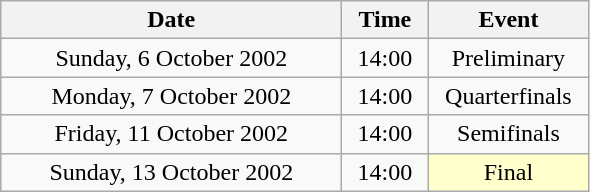<table class = "wikitable" style="text-align:center;">
<tr>
<th width=220>Date</th>
<th width=50>Time</th>
<th width=100>Event</th>
</tr>
<tr>
<td>Sunday, 6 October 2002</td>
<td>14:00</td>
<td>Preliminary</td>
</tr>
<tr>
<td>Monday, 7 October 2002</td>
<td>14:00</td>
<td>Quarterfinals</td>
</tr>
<tr>
<td>Friday, 11 October 2002</td>
<td>14:00</td>
<td>Semifinals</td>
</tr>
<tr>
<td>Sunday, 13 October 2002</td>
<td>14:00</td>
<td bgcolor=ffffcc>Final</td>
</tr>
</table>
